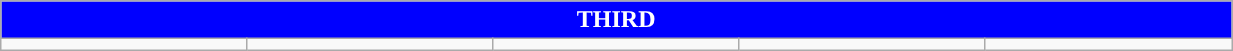<table class="wikitable collapsible collapsed" style="width:65%">
<tr>
<th colspan=6 ! style="color:white; background:#0000FF">THIRD</th>
</tr>
<tr>
<td></td>
<td></td>
<td></td>
<td></td>
<td></td>
</tr>
</table>
